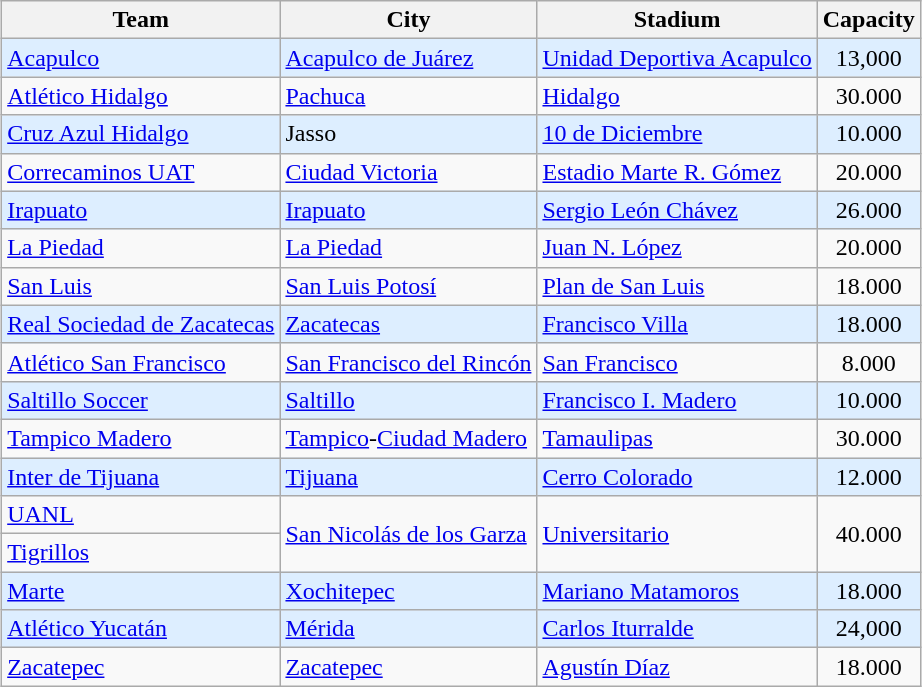<table class="wikitable" style="margin:0.5em auto">
<tr>
<th>Team</th>
<th>City</th>
<th>Stadium</th>
<th>Capacity</th>
</tr>
<tr bgcolor=#DDEEFF>
<td><a href='#'>Acapulco</a></td>
<td><a href='#'>Acapulco de Juárez</a></td>
<td><a href='#'>Unidad Deportiva Acapulco</a></td>
<td align=center>13,000</td>
</tr>
<tr bgcolor=>
<td><a href='#'>Atlético Hidalgo</a></td>
<td><a href='#'>Pachuca</a></td>
<td><a href='#'>Hidalgo</a></td>
<td align=center>30.000</td>
</tr>
<tr bgcolor=#DDEEFF>
<td><a href='#'>Cruz Azul Hidalgo</a></td>
<td>Jasso</td>
<td><a href='#'>10 de Diciembre</a></td>
<td align=center>10.000</td>
</tr>
<tr>
<td><a href='#'>Correcaminos UAT</a></td>
<td><a href='#'>Ciudad Victoria</a></td>
<td><a href='#'>Estadio Marte R. Gómez</a></td>
<td align=center>20.000</td>
</tr>
<tr bgcolor=#DDEEFF>
<td><a href='#'>Irapuato</a></td>
<td><a href='#'>Irapuato</a></td>
<td><a href='#'>Sergio León Chávez</a></td>
<td align=center>26.000</td>
</tr>
<tr>
<td><a href='#'>La Piedad</a></td>
<td><a href='#'>La Piedad</a></td>
<td><a href='#'>Juan N. López</a></td>
<td align=center>20.000</td>
</tr>
<tr>
<td><a href='#'>San Luis</a></td>
<td><a href='#'>San Luis Potosí</a></td>
<td><a href='#'>Plan de San Luis</a></td>
<td align=center>18.000</td>
</tr>
<tr bgcolor=#DDEEFF>
<td><a href='#'>Real Sociedad de Zacatecas</a></td>
<td><a href='#'>Zacatecas</a></td>
<td><a href='#'>Francisco Villa</a></td>
<td align=center>18.000</td>
</tr>
<tr>
<td><a href='#'>Atlético San Francisco</a></td>
<td><a href='#'>San Francisco del Rincón</a></td>
<td><a href='#'>San Francisco</a></td>
<td align=center>8.000</td>
</tr>
<tr bgcolor=#DDEEFF>
<td><a href='#'>Saltillo Soccer</a></td>
<td><a href='#'>Saltillo</a></td>
<td><a href='#'>Francisco I. Madero</a></td>
<td align=center>10.000</td>
</tr>
<tr>
<td><a href='#'>Tampico Madero</a></td>
<td><a href='#'>Tampico</a>-<a href='#'>Ciudad Madero</a></td>
<td><a href='#'>Tamaulipas</a></td>
<td align=center>30.000</td>
</tr>
<tr bgcolor=#DDEEFF>
<td><a href='#'>Inter de Tijuana</a></td>
<td><a href='#'>Tijuana</a></td>
<td><a href='#'>Cerro Colorado</a></td>
<td align=center>12.000</td>
</tr>
<tr>
<td><a href='#'>UANL</a></td>
<td rowspan=2><a href='#'>San Nicolás de los Garza</a></td>
<td rowspan=2><a href='#'>Universitario</a></td>
<td rowspan=2 align=center>40.000</td>
</tr>
<tr>
<td><a href='#'>Tigrillos</a></td>
</tr>
<tr bgcolor=#DDEEFF>
<td><a href='#'>Marte</a></td>
<td><a href='#'>Xochitepec</a></td>
<td><a href='#'>Mariano Matamoros</a></td>
<td align=center>18.000</td>
</tr>
<tr bgcolor=#DDEEFF>
<td><a href='#'>Atlético Yucatán</a></td>
<td><a href='#'>Mérida</a></td>
<td><a href='#'>Carlos Iturralde</a></td>
<td align=center>24,000</td>
</tr>
<tr>
<td><a href='#'>Zacatepec</a></td>
<td><a href='#'>Zacatepec</a></td>
<td><a href='#'>Agustín Díaz</a></td>
<td align=center>18.000</td>
</tr>
</table>
